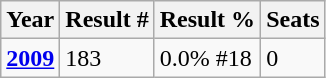<table class="wikitable">
<tr>
<th>Year</th>
<th>Result #</th>
<th>Result %</th>
<th>Seats</th>
</tr>
<tr>
<td><strong><a href='#'>2009</a></strong></td>
<td>183</td>
<td>0.0% #18</td>
<td>0</td>
</tr>
</table>
